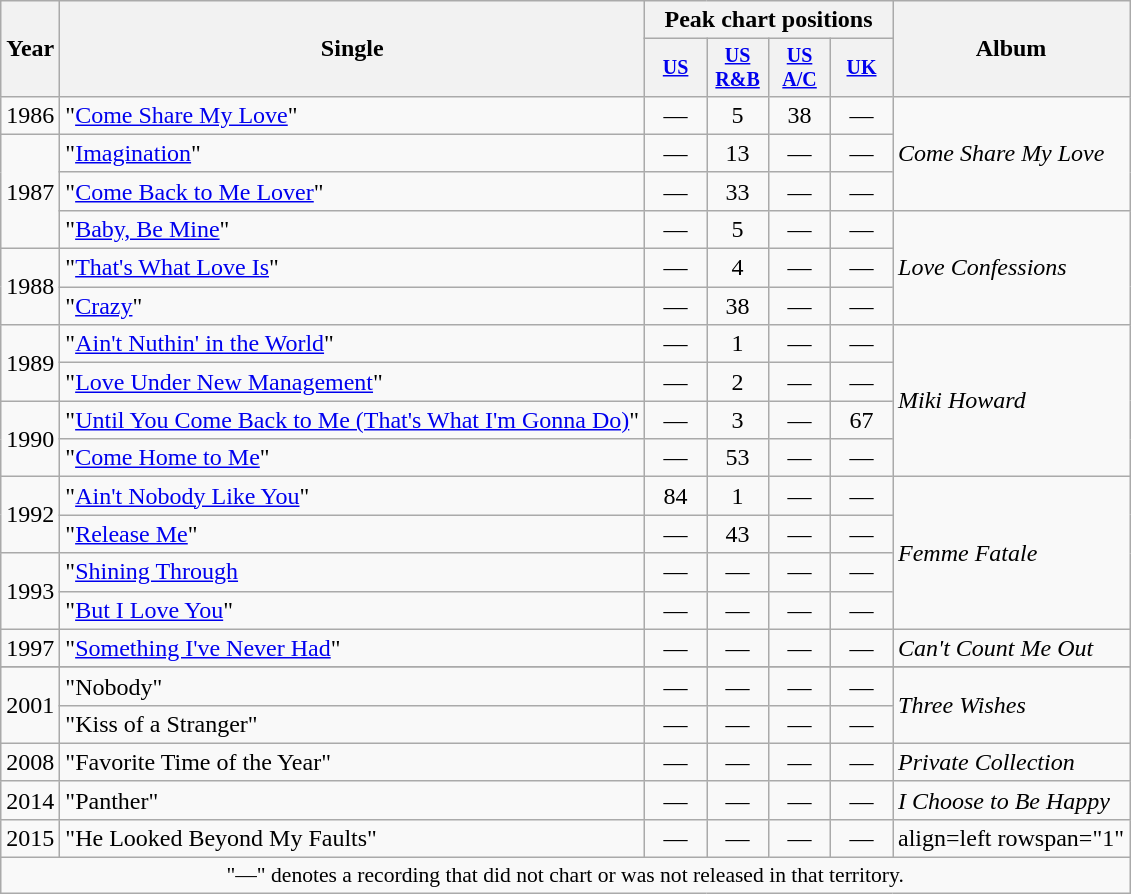<table class="wikitable" style="text-align:center;">
<tr>
<th rowspan="2">Year</th>
<th rowspan="2">Single</th>
<th colspan="4">Peak chart positions</th>
<th rowspan="2">Album</th>
</tr>
<tr style="font-size:smaller;">
<th width="35"><a href='#'>US</a><br></th>
<th width="35"><a href='#'>US<br>R&B</a><br></th>
<th width="35"><a href='#'>US<br>A/C</a><br></th>
<th width="35"><a href='#'>UK</a><br></th>
</tr>
<tr>
<td rowspan="1">1986</td>
<td align="left">"<a href='#'>Come Share My Love</a>"</td>
<td>—</td>
<td>5</td>
<td>38</td>
<td>—</td>
<td align="left" rowspan="3"><em>Come Share My Love</em></td>
</tr>
<tr>
<td rowspan="3">1987</td>
<td align="left">"<a href='#'>Imagination</a>"</td>
<td>—</td>
<td>13</td>
<td>—</td>
<td>—</td>
</tr>
<tr>
<td align="left">"<a href='#'>Come Back to Me Lover</a>"</td>
<td>—</td>
<td>33</td>
<td>—</td>
<td>—</td>
</tr>
<tr>
<td align="left">"<a href='#'>Baby, Be Mine</a>"</td>
<td>—</td>
<td>5</td>
<td>—</td>
<td>—</td>
<td align="left" rowspan="3"><em>Love Confessions</em></td>
</tr>
<tr>
<td rowspan="2">1988</td>
<td align="left">"<a href='#'>That's What Love Is</a>" </td>
<td>—</td>
<td>4</td>
<td>—</td>
<td>—</td>
</tr>
<tr>
<td align="left">"<a href='#'>Crazy</a>"</td>
<td>—</td>
<td>38</td>
<td>—</td>
<td>—</td>
</tr>
<tr>
<td rowspan="2">1989</td>
<td align="left">"<a href='#'>Ain't Nuthin' in the World</a>"</td>
<td>—</td>
<td>1</td>
<td>—</td>
<td>—</td>
<td align="left" rowspan="4"><em>Miki Howard</em></td>
</tr>
<tr>
<td align="left">"<a href='#'>Love Under New Management</a>"</td>
<td>—</td>
<td>2</td>
<td>—</td>
<td>—</td>
</tr>
<tr>
<td rowspan="2">1990</td>
<td align="left">"<a href='#'>Until You Come Back to Me (That's What I'm Gonna Do)</a>"</td>
<td>—</td>
<td>3</td>
<td>—</td>
<td>67</td>
</tr>
<tr>
<td align="left">"<a href='#'>Come Home to Me</a>"</td>
<td>—</td>
<td>53</td>
<td>—</td>
<td>—</td>
</tr>
<tr>
<td rowspan="2">1992</td>
<td align="left">"<a href='#'>Ain't Nobody Like You</a>"</td>
<td>84</td>
<td>1</td>
<td>—</td>
<td>—</td>
<td align="left" rowspan="4"><em>Femme Fatale</em></td>
</tr>
<tr>
<td align="left">"<a href='#'>Release Me</a>"</td>
<td>—</td>
<td>43</td>
<td>—</td>
<td>—</td>
</tr>
<tr>
<td rowspan="2">1993</td>
<td align="left">"<a href='#'>Shining Through</a></td>
<td>—</td>
<td>—</td>
<td>—</td>
<td>—</td>
</tr>
<tr>
<td align="left">"<a href='#'>But I Love You</a>"</td>
<td>—</td>
<td>—</td>
<td>—</td>
<td>—</td>
</tr>
<tr>
<td rowspan="1">1997</td>
<td align="left">"<a href='#'>Something I've Never Had</a>"</td>
<td>—</td>
<td>—</td>
<td>—</td>
<td>—</td>
<td align="left" rowspan="1"><em>Can't Count Me Out</em></td>
</tr>
<tr>
</tr>
<tr>
<td rowspan="2">2001</td>
<td align="left">"Nobody"</td>
<td>—</td>
<td>—</td>
<td>—</td>
<td>—</td>
<td align="left" rowspan="2"><em>Three Wishes</em></td>
</tr>
<tr>
<td align="left">"Kiss of a Stranger"</td>
<td>—</td>
<td>—</td>
<td>—</td>
<td>—</td>
</tr>
<tr>
<td rowspan="1">2008</td>
<td align="left">"Favorite Time of the Year"</td>
<td>—</td>
<td>—</td>
<td>—</td>
<td>—</td>
<td align="left" rowspan="1"><em>Private Collection</em></td>
</tr>
<tr>
<td rowspan="1">2014</td>
<td align="left">"Panther" </td>
<td>—</td>
<td>—</td>
<td>—</td>
<td>—</td>
<td align="left" rowspan="1"><em>I Choose to Be Happy</em></td>
</tr>
<tr>
<td rowspan="1">2015</td>
<td align="left">"He Looked Beyond My Faults"</td>
<td>—</td>
<td>—</td>
<td>—</td>
<td>—</td>
<td>align=left rowspan="1" </td>
</tr>
<tr>
<td colspan="18" style="font-size:90%">"—" denotes a recording that did not chart or was not released in that territory.</td>
</tr>
</table>
